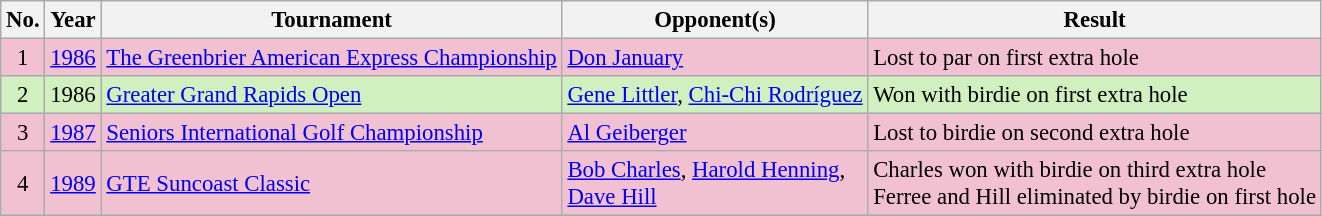<table class="wikitable" style="font-size:95%;">
<tr>
<th>No.</th>
<th>Year</th>
<th>Tournament</th>
<th>Opponent(s)</th>
<th>Result</th>
</tr>
<tr style="background:#F2C1D1;">
<td align=center>1</td>
<td><a href='#'>1986</a></td>
<td><a href='#'>The Greenbrier American Express Championship</a></td>
<td> <a href='#'>Don January</a></td>
<td>Lost to par on first extra hole</td>
</tr>
<tr style="background:#D0F0C0;">
<td align=center>2</td>
<td>1986</td>
<td><a href='#'>Greater Grand Rapids Open</a></td>
<td> <a href='#'>Gene Littler</a>,  <a href='#'>Chi-Chi Rodríguez</a></td>
<td>Won with birdie on first extra hole</td>
</tr>
<tr style="background:#F2C1D1;">
<td align=center>3</td>
<td><a href='#'>1987</a></td>
<td><a href='#'>Seniors International Golf Championship</a></td>
<td> <a href='#'>Al Geiberger</a></td>
<td>Lost to birdie on second extra hole</td>
</tr>
<tr style="background:#F2C1D1;">
<td align=center>4</td>
<td><a href='#'>1989</a></td>
<td><a href='#'>GTE Suncoast Classic</a></td>
<td> <a href='#'>Bob Charles</a>,  <a href='#'>Harold Henning</a>,<br> <a href='#'>Dave Hill</a></td>
<td>Charles won with birdie on third extra hole<br>Ferree and Hill eliminated by birdie on first hole</td>
</tr>
</table>
